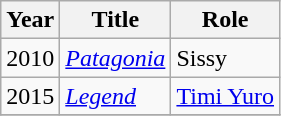<table class="wikitable sortable"|->
<tr>
<th>Year</th>
<th>Title</th>
<th>Role</th>
</tr>
<tr>
<td>2010</td>
<td><em><a href='#'>Patagonia</a></em></td>
<td>Sissy</td>
</tr>
<tr>
<td>2015</td>
<td><em><a href='#'>Legend</a></em></td>
<td><a href='#'>Timi Yuro</a></td>
</tr>
<tr>
</tr>
</table>
